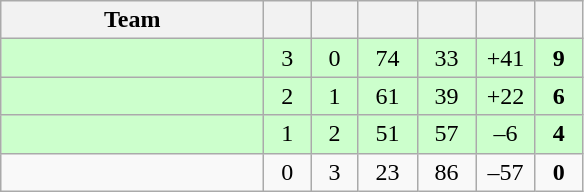<table class="wikitable" style="text-align:center;">
<tr>
<th style="width:10.5em;">Team</th>
<th style="width:1.5em;"></th>
<th style="width:1.5em;"></th>
<th style="width:2.0em;"></th>
<th style="width:2.0em;"></th>
<th style="width:2.0em;"></th>
<th style="width:1.5em;"></th>
</tr>
<tr bgcolor=#cfc>
<td align="left"></td>
<td>3</td>
<td>0</td>
<td>74</td>
<td>33</td>
<td>+41</td>
<td><strong>9</strong></td>
</tr>
<tr bgcolor=#cfc>
<td align="left"></td>
<td>2</td>
<td>1</td>
<td>61</td>
<td>39</td>
<td>+22</td>
<td><strong>6</strong></td>
</tr>
<tr bgcolor=#cfc>
<td align="left"></td>
<td>1</td>
<td>2</td>
<td>51</td>
<td>57</td>
<td>–6</td>
<td><strong>4</strong></td>
</tr>
<tr>
<td align="left"></td>
<td>0</td>
<td>3</td>
<td>23</td>
<td>86</td>
<td>–57</td>
<td><strong>0</strong></td>
</tr>
</table>
